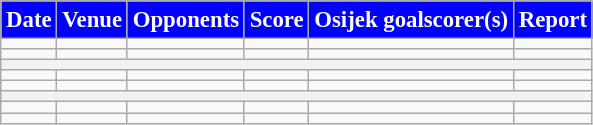<table class="wikitable" style="font-size:95%">
<tr>
<th style="background:#0000ff; color:white; text-align:center;">Date</th>
<th style="background:#0000ff; color:white; text-align:center;">Venue</th>
<th style="background:#0000ff; color:white; text-align:center;">Opponents</th>
<th style="background:#0000ff; color:white; text-align:center;">Score</th>
<th style="background:#0000ff; color:white; text-align:center;">Osijek goalscorer(s)</th>
<th style="background:#0000ff; color:white; text-align:center;">Report</th>
</tr>
<tr>
<td></td>
<td></td>
<td></td>
<td></td>
<td></td>
<td></td>
</tr>
<tr>
<td></td>
<td></td>
<td></td>
<td></td>
<td></td>
<td></td>
</tr>
<tr>
<th colspan="6"></th>
</tr>
<tr>
<td></td>
<td></td>
<td></td>
<td></td>
<td></td>
<td></td>
</tr>
<tr>
<td></td>
<td></td>
<td></td>
<td></td>
<td></td>
<td></td>
</tr>
<tr>
<th colspan="6"></th>
</tr>
<tr>
<td></td>
<td></td>
<td></td>
<td></td>
<td></td>
<td></td>
</tr>
<tr>
<td></td>
<td></td>
<td></td>
<td></td>
<td></td>
<td></td>
</tr>
</table>
